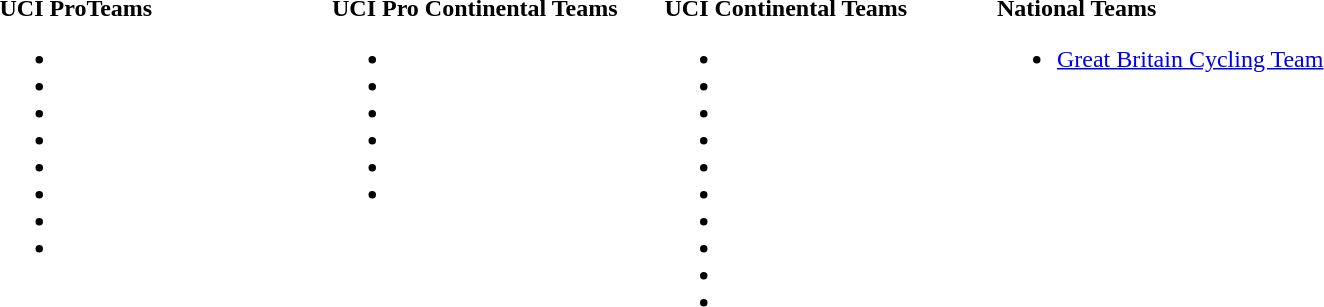<table>
<tr>
<td valign="top" width=25%><strong>UCI ProTeams</strong><br><ul><li></li><li></li><li></li><li></li><li></li><li></li><li></li><li></li></ul></td>
<td valign="top" width=25%><strong>UCI Pro Continental Teams</strong><br><ul><li></li><li></li><li></li><li></li><li></li><li></li></ul></td>
<td valign="top" width=25%><strong>UCI Continental Teams</strong><br><ul><li></li><li></li><li></li><li></li><li></li><li></li><li></li><li></li><li></li><li></li></ul></td>
<td valign="top" width=25%><strong>National Teams</strong><br><ul><li><a href='#'>Great Britain Cycling Team</a></li></ul></td>
</tr>
</table>
